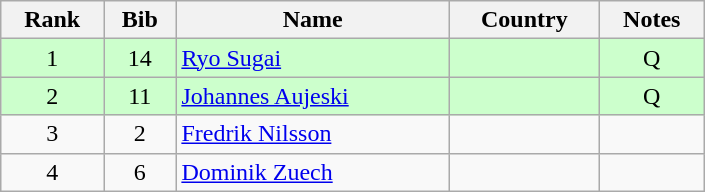<table class="wikitable" style="text-align:center; width:470px">
<tr>
<th>Rank</th>
<th>Bib</th>
<th>Name</th>
<th>Country</th>
<th>Notes</th>
</tr>
<tr bgcolor=ccffcc>
<td>1</td>
<td>14</td>
<td align=left><a href='#'>Ryo Sugai</a></td>
<td align=left></td>
<td>Q</td>
</tr>
<tr bgcolor=ccffcc>
<td>2</td>
<td>11</td>
<td align=left><a href='#'>Johannes Aujeski</a></td>
<td align=left></td>
<td>Q</td>
</tr>
<tr>
<td>3</td>
<td>2</td>
<td align=left><a href='#'>Fredrik Nilsson</a></td>
<td align=left></td>
<td></td>
</tr>
<tr>
<td>4</td>
<td>6</td>
<td align=left><a href='#'>Dominik Zuech</a></td>
<td align=left></td>
<td></td>
</tr>
</table>
